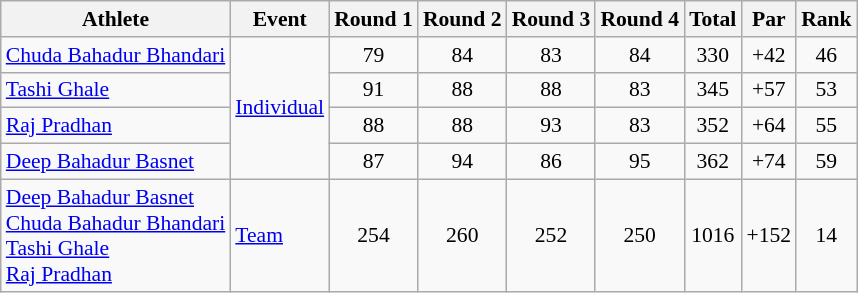<table class=wikitable style="font-size:90%">
<tr>
<th>Athlete</th>
<th>Event</th>
<th>Round 1</th>
<th>Round 2</th>
<th>Round 3</th>
<th>Round 4</th>
<th>Total</th>
<th>Par</th>
<th>Rank</th>
</tr>
<tr>
<td><a href='#'>Chuda Bahadur Bhandari</a></td>
<td rowspan=4><a href='#'>Individual</a></td>
<td align=center>79</td>
<td align=center>84</td>
<td align=center>83</td>
<td align=center>84</td>
<td align=center>330</td>
<td align=center>+42</td>
<td align=center>46</td>
</tr>
<tr>
<td><a href='#'>Tashi Ghale</a></td>
<td align=center>91</td>
<td align=center>88</td>
<td align=center>88</td>
<td align=center>83</td>
<td align=center>345</td>
<td align=center>+57</td>
<td align=center>53</td>
</tr>
<tr>
<td><a href='#'>Raj Pradhan</a></td>
<td align=center>88</td>
<td align=center>88</td>
<td align=center>93</td>
<td align=center>83</td>
<td align=center>352</td>
<td align=center>+64</td>
<td align=center>55</td>
</tr>
<tr>
<td><a href='#'>Deep Bahadur Basnet</a></td>
<td align=center>87</td>
<td align=center>94</td>
<td align=center>86</td>
<td align=center>95</td>
<td align=center>362</td>
<td align=center>+74</td>
<td align=center>59</td>
</tr>
<tr>
<td><a href='#'>Deep Bahadur Basnet</a><br><a href='#'>Chuda Bahadur Bhandari</a><br><a href='#'>Tashi Ghale</a><br><a href='#'>Raj Pradhan</a></td>
<td><a href='#'>Team</a></td>
<td align=center>254</td>
<td align=center>260</td>
<td align=center>252</td>
<td align=center>250</td>
<td align=center>1016</td>
<td align=center>+152</td>
<td align=center>14</td>
</tr>
</table>
